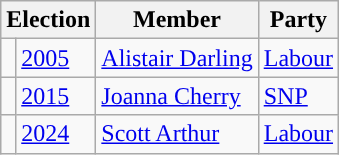<table class="wikitable">
<tr>
<th colspan="2">Election</th>
<th>Member</th>
<th>Party</th>
</tr>
<tr>
<td style="color:inherit;background-color: "></td>
<td><a href='#'>2005</a></td>
<td><a href='#'>Alistair Darling</a></td>
<td><a href='#'>Labour</a></td>
</tr>
<tr>
<td style="color:inherit;background-color: "></td>
<td><a href='#'>2015</a></td>
<td><a href='#'>Joanna Cherry</a></td>
<td><a href='#'>SNP</a></td>
</tr>
<tr>
<td style="color:inherit;background-color: "></td>
<td><a href='#'>2024</a></td>
<td><a href='#'>Scott Arthur</a></td>
<td><a href='#'>Labour</a></td>
</tr>
</table>
